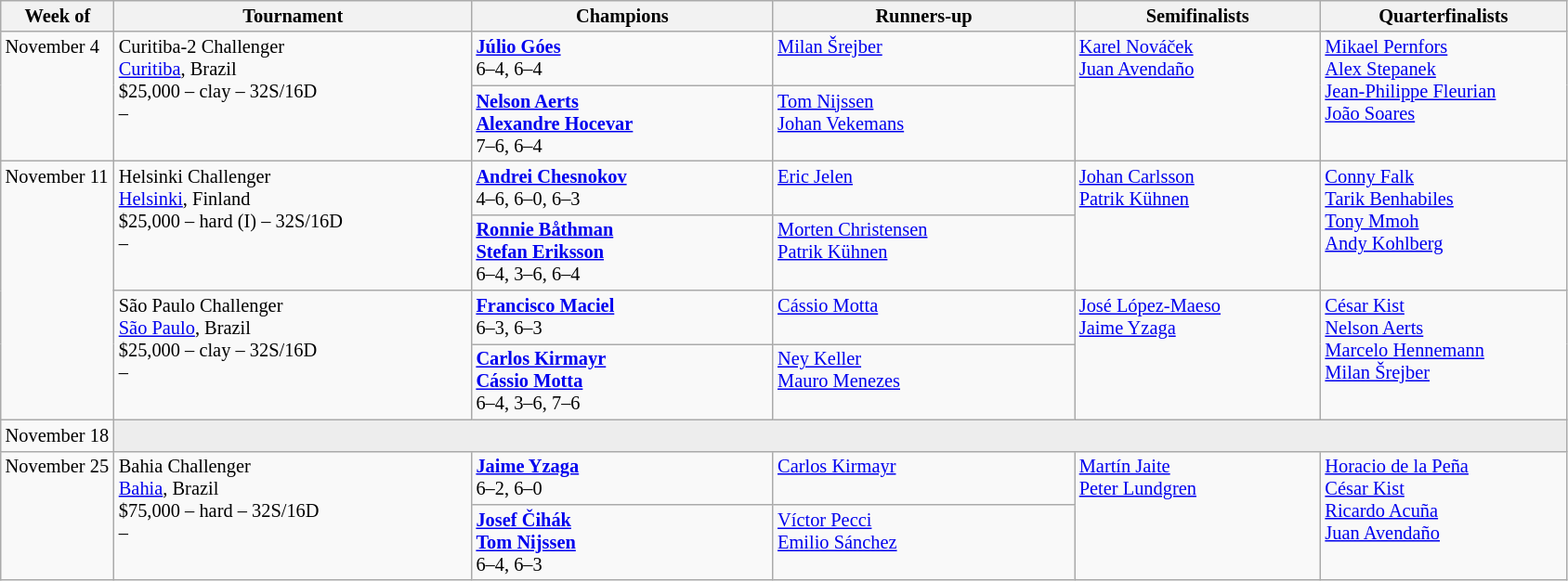<table class="wikitable" style="font-size:85%;">
<tr>
<th width="75">Week of</th>
<th width="250">Tournament</th>
<th width="210">Champions</th>
<th width="210">Runners-up</th>
<th width="170">Semifinalists</th>
<th width="170">Quarterfinalists</th>
</tr>
<tr valign="top">
<td rowspan="2">November 4</td>
<td rowspan="2">Curitiba-2 Challenger<br> <a href='#'>Curitiba</a>, Brazil<br>$25,000 – clay – 32S/16D<br>  – </td>
<td> <strong><a href='#'>Júlio Góes</a></strong> <br>6–4, 6–4</td>
<td> <a href='#'>Milan Šrejber</a></td>
<td rowspan="2"> <a href='#'>Karel Nováček</a> <br>  <a href='#'>Juan Avendaño</a></td>
<td rowspan="2"> <a href='#'>Mikael Pernfors</a> <br> <a href='#'>Alex Stepanek</a> <br> <a href='#'>Jean-Philippe Fleurian</a> <br>  <a href='#'>João Soares</a></td>
</tr>
<tr valign="top">
<td> <strong><a href='#'>Nelson Aerts</a></strong> <br> <strong><a href='#'>Alexandre Hocevar</a></strong><br>7–6, 6–4</td>
<td> <a href='#'>Tom Nijssen</a> <br>  <a href='#'>Johan Vekemans</a></td>
</tr>
<tr valign="top">
<td rowspan="4">November 11</td>
<td rowspan="2">Helsinki Challenger<br> <a href='#'>Helsinki</a>, Finland<br>$25,000 – hard (I) – 32S/16D<br>  – </td>
<td> <strong><a href='#'>Andrei Chesnokov</a></strong> <br>4–6, 6–0, 6–3</td>
<td> <a href='#'>Eric Jelen</a></td>
<td rowspan="2"> <a href='#'>Johan Carlsson</a> <br>  <a href='#'>Patrik Kühnen</a></td>
<td rowspan="2"> <a href='#'>Conny Falk</a> <br>  <a href='#'>Tarik Benhabiles</a> <br> <a href='#'>Tony Mmoh</a> <br>  <a href='#'>Andy Kohlberg</a></td>
</tr>
<tr valign="top">
<td> <strong><a href='#'>Ronnie Båthman</a></strong> <br> <strong><a href='#'>Stefan Eriksson</a></strong><br>6–4, 3–6, 6–4</td>
<td> <a href='#'>Morten Christensen</a> <br> <a href='#'>Patrik Kühnen</a></td>
</tr>
<tr valign="top">
<td rowspan="2">São Paulo Challenger<br> <a href='#'>São Paulo</a>, Brazil<br>$25,000 – clay – 32S/16D<br>  – </td>
<td> <strong><a href='#'>Francisco Maciel</a></strong> <br>6–3, 6–3</td>
<td> <a href='#'>Cássio Motta</a></td>
<td rowspan="2"> <a href='#'>José López-Maeso</a> <br>  <a href='#'>Jaime Yzaga</a></td>
<td rowspan="2"> <a href='#'>César Kist</a> <br> <a href='#'>Nelson Aerts</a> <br> <a href='#'>Marcelo Hennemann</a> <br>  <a href='#'>Milan Šrejber</a></td>
</tr>
<tr valign="top">
<td> <strong><a href='#'>Carlos Kirmayr</a></strong> <br> <strong><a href='#'>Cássio Motta</a></strong><br>6–4, 3–6, 7–6</td>
<td> <a href='#'>Ney Keller</a> <br>  <a href='#'>Mauro Menezes</a></td>
</tr>
<tr valign="top">
<td rowspan="1">November 18</td>
<td colspan="5" bgcolor="#ededed"></td>
</tr>
<tr valign="top">
<td rowspan="2">November 25</td>
<td rowspan="2">Bahia Challenger<br> <a href='#'>Bahia</a>, Brazil<br>$75,000 – hard – 32S/16D<br>  – </td>
<td> <strong><a href='#'>Jaime Yzaga</a></strong> <br>6–2, 6–0</td>
<td> <a href='#'>Carlos Kirmayr</a></td>
<td rowspan="2"> <a href='#'>Martín Jaite</a> <br>  <a href='#'>Peter Lundgren</a></td>
<td rowspan="2"> <a href='#'>Horacio de la Peña</a> <br>  <a href='#'>César Kist</a> <br> <a href='#'>Ricardo Acuña</a> <br>  <a href='#'>Juan Avendaño</a></td>
</tr>
<tr valign="top">
<td> <strong><a href='#'>Josef Čihák</a></strong> <br> <strong><a href='#'>Tom Nijssen</a></strong><br>6–4, 6–3</td>
<td> <a href='#'>Víctor Pecci</a> <br> <a href='#'>Emilio Sánchez</a></td>
</tr>
</table>
